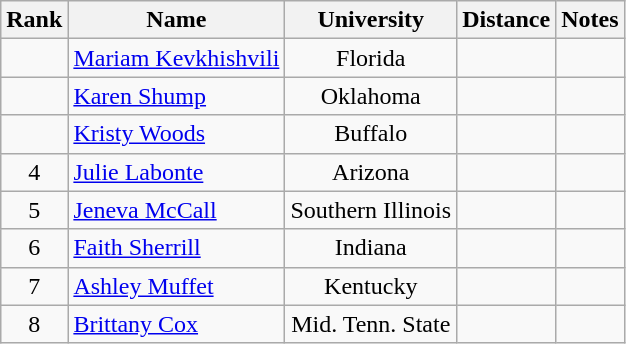<table class="wikitable sortable" style="text-align:center">
<tr>
<th>Rank</th>
<th>Name</th>
<th>University</th>
<th>Distance</th>
<th>Notes</th>
</tr>
<tr>
<td></td>
<td align=left><a href='#'>Mariam Kevkhishvili</a> </td>
<td>Florida</td>
<td></td>
<td></td>
</tr>
<tr>
<td></td>
<td align=left><a href='#'>Karen Shump</a></td>
<td>Oklahoma</td>
<td></td>
<td></td>
</tr>
<tr>
<td></td>
<td align=left><a href='#'>Kristy Woods</a></td>
<td>Buffalo</td>
<td></td>
<td></td>
</tr>
<tr>
<td>4</td>
<td align=left><a href='#'>Julie Labonte</a> </td>
<td>Arizona</td>
<td></td>
<td></td>
</tr>
<tr>
<td>5</td>
<td align=left><a href='#'>Jeneva McCall</a></td>
<td>Southern Illinois</td>
<td></td>
<td></td>
</tr>
<tr>
<td>6</td>
<td align=left><a href='#'>Faith Sherrill</a></td>
<td>Indiana</td>
<td></td>
<td></td>
</tr>
<tr>
<td>7</td>
<td align=left><a href='#'>Ashley Muffet</a></td>
<td>Kentucky</td>
<td></td>
<td></td>
</tr>
<tr>
<td>8</td>
<td align=left><a href='#'>Brittany Cox</a></td>
<td>Mid. Tenn. State</td>
<td></td>
<td></td>
</tr>
</table>
